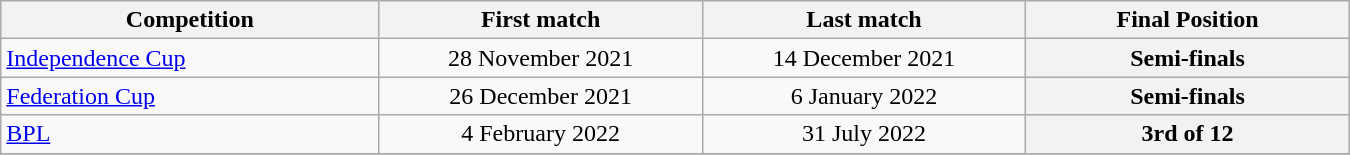<table class="wikitable" style="text-align:center; width:900px">
<tr>
<th style="text-align:center; width:200px;">Competition</th>
<th style="text-align:center; width:170px;">First match</th>
<th style="text-align:center; width:170px;">Last match</th>
<th style="text-align:center; width:170px;">Final Position</th>
</tr>
<tr>
<td style="text-align:left;"><a href='#'>Independence Cup</a></td>
<td>28 November 2021</td>
<td>14 December 2021</td>
<th>Semi-finals</th>
</tr>
<tr>
<td style="text-align:left;"><a href='#'>Federation Cup</a></td>
<td>26 December 2021</td>
<td>6 January 2022</td>
<th>Semi-finals</th>
</tr>
<tr>
<td style="text-align:left;"><a href='#'>BPL</a></td>
<td>4 February 2022</td>
<td>31 July 2022</td>
<th>3rd of 12</th>
</tr>
<tr>
</tr>
</table>
